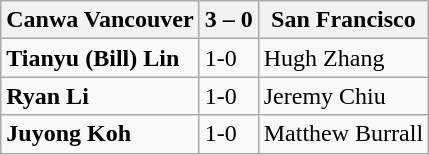<table class="wikitable">
<tr>
<th>Canwa Vancouver</th>
<th>3 – 0</th>
<th>San Francisco</th>
</tr>
<tr>
<td><strong>Tianyu (Bill) Lin</strong></td>
<td>1-0</td>
<td>Hugh Zhang</td>
</tr>
<tr>
<td><strong>Ryan Li</strong></td>
<td>1-0</td>
<td>Jeremy Chiu</td>
</tr>
<tr>
<td><strong>Juyong Koh</strong></td>
<td>1-0</td>
<td>Matthew Burrall</td>
</tr>
</table>
